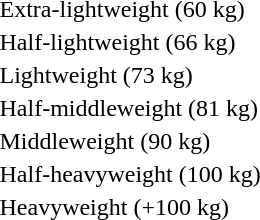<table>
<tr>
<td rowspan=2>Extra-lightweight (60 kg)<br></td>
<td rowspan=2></td>
<td rowspan=2></td>
<td></td>
</tr>
<tr>
<td></td>
</tr>
<tr>
<td rowspan=2>Half-lightweight (66 kg)<br></td>
<td rowspan=2></td>
<td rowspan=2></td>
<td></td>
</tr>
<tr>
<td></td>
</tr>
<tr>
<td rowspan=2>Lightweight (73 kg)<br></td>
<td rowspan=2></td>
<td rowspan=2></td>
<td></td>
</tr>
<tr>
<td></td>
</tr>
<tr>
<td rowspan=2>Half-middleweight (81 kg)<br></td>
<td rowspan=2></td>
<td rowspan=2></td>
<td></td>
</tr>
<tr>
<td></td>
</tr>
<tr>
<td rowspan=2>Middleweight (90 kg)<br></td>
<td rowspan=2></td>
<td rowspan=2></td>
<td></td>
</tr>
<tr>
<td></td>
</tr>
<tr>
<td rowspan=2>Half-heavyweight (100 kg)<br></td>
<td rowspan=2></td>
<td rowspan=2></td>
<td></td>
</tr>
<tr>
<td></td>
</tr>
<tr>
<td rowspan=2>Heavyweight (+100 kg)<br></td>
<td rowspan=2></td>
<td rowspan=2></td>
<td></td>
</tr>
<tr>
<td></td>
</tr>
</table>
